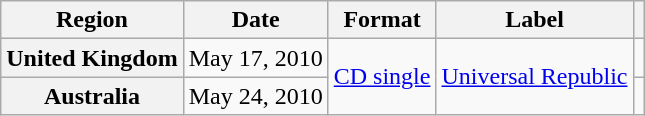<table class="wikitable plainrowheaders">
<tr>
<th scope="col">Region</th>
<th scope="col">Date</th>
<th scope="col">Format</th>
<th scope="col">Label</th>
<th scope="col"></th>
</tr>
<tr>
<th scope="row">United Kingdom</th>
<td>May 17, 2010</td>
<td rowspan="2"><a href='#'>CD single</a></td>
<td rowspan="2"><a href='#'>Universal Republic</a></td>
<td align="center"></td>
</tr>
<tr>
<th scope="row">Australia</th>
<td>May 24, 2010</td>
<td align="center"></td>
</tr>
</table>
